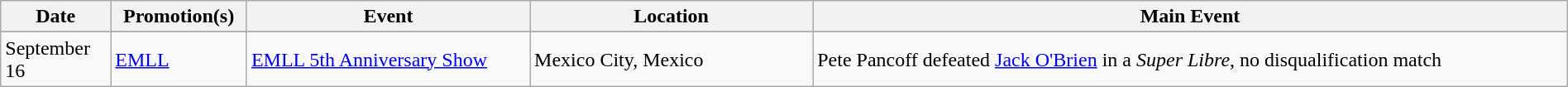<table class="wikitable" style="width:100%;">
<tr>
<th width=5%>Date</th>
<th width=5%>Promotion(s)</th>
<th style="width:15%;">Event</th>
<th style="width:15%;">Location</th>
<th style="width:40%;">Main Event</th>
</tr>
<tr style="width:20%;"| Notes>
</tr>
<tr>
<td>September 16</td>
<td><a href='#'>EMLL</a></td>
<td><a href='#'>EMLL 5th Anniversary Show</a></td>
<td>Mexico City, Mexico</td>
<td>Pete Pancoff defeated <a href='#'>Jack O'Brien</a> in a <em>Super Libre</em>, no disqualification match</td>
</tr>
</table>
